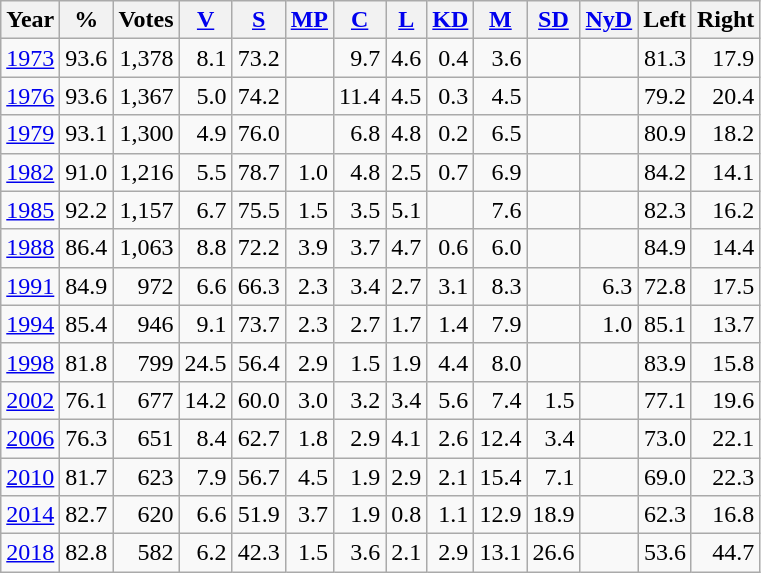<table class="wikitable sortable" style=text-align:right>
<tr>
<th>Year</th>
<th>%</th>
<th>Votes</th>
<th><a href='#'>V</a></th>
<th><a href='#'>S</a></th>
<th><a href='#'>MP</a></th>
<th><a href='#'>C</a></th>
<th><a href='#'>L</a></th>
<th><a href='#'>KD</a></th>
<th><a href='#'>M</a></th>
<th><a href='#'>SD</a></th>
<th><a href='#'>NyD</a></th>
<th>Left</th>
<th>Right</th>
</tr>
<tr>
<td align=left><a href='#'>1973</a></td>
<td>93.6</td>
<td>1,378</td>
<td>8.1</td>
<td>73.2</td>
<td></td>
<td>9.7</td>
<td>4.6</td>
<td>0.4</td>
<td>3.6</td>
<td></td>
<td></td>
<td>81.3</td>
<td>17.9</td>
</tr>
<tr>
<td align=left><a href='#'>1976</a></td>
<td>93.6</td>
<td>1,367</td>
<td>5.0</td>
<td>74.2</td>
<td></td>
<td>11.4</td>
<td>4.5</td>
<td>0.3</td>
<td>4.5</td>
<td></td>
<td></td>
<td>79.2</td>
<td>20.4</td>
</tr>
<tr>
<td align=left><a href='#'>1979</a></td>
<td>93.1</td>
<td>1,300</td>
<td>4.9</td>
<td>76.0</td>
<td></td>
<td>6.8</td>
<td>4.8</td>
<td>0.2</td>
<td>6.5</td>
<td></td>
<td></td>
<td>80.9</td>
<td>18.2</td>
</tr>
<tr>
<td align=left><a href='#'>1982</a></td>
<td>91.0</td>
<td>1,216</td>
<td>5.5</td>
<td>78.7</td>
<td>1.0</td>
<td>4.8</td>
<td>2.5</td>
<td>0.7</td>
<td>6.9</td>
<td></td>
<td></td>
<td>84.2</td>
<td>14.1</td>
</tr>
<tr>
<td align=left><a href='#'>1985</a></td>
<td>92.2</td>
<td>1,157</td>
<td>6.7</td>
<td>75.5</td>
<td>1.5</td>
<td>3.5</td>
<td>5.1</td>
<td></td>
<td>7.6</td>
<td></td>
<td></td>
<td>82.3</td>
<td>16.2</td>
</tr>
<tr>
<td align=left><a href='#'>1988</a></td>
<td>86.4</td>
<td>1,063</td>
<td>8.8</td>
<td>72.2</td>
<td>3.9</td>
<td>3.7</td>
<td>4.7</td>
<td>0.6</td>
<td>6.0</td>
<td></td>
<td></td>
<td>84.9</td>
<td>14.4</td>
</tr>
<tr>
<td align=left><a href='#'>1991</a></td>
<td>84.9</td>
<td>972</td>
<td>6.6</td>
<td>66.3</td>
<td>2.3</td>
<td>3.4</td>
<td>2.7</td>
<td>3.1</td>
<td>8.3</td>
<td></td>
<td>6.3</td>
<td>72.8</td>
<td>17.5</td>
</tr>
<tr>
<td align=left><a href='#'>1994</a></td>
<td>85.4</td>
<td>946</td>
<td>9.1</td>
<td>73.7</td>
<td>2.3</td>
<td>2.7</td>
<td>1.7</td>
<td>1.4</td>
<td>7.9</td>
<td></td>
<td>1.0</td>
<td>85.1</td>
<td>13.7</td>
</tr>
<tr>
<td align=left><a href='#'>1998</a></td>
<td>81.8</td>
<td>799</td>
<td>24.5</td>
<td>56.4</td>
<td>2.9</td>
<td>1.5</td>
<td>1.9</td>
<td>4.4</td>
<td>8.0</td>
<td></td>
<td></td>
<td>83.9</td>
<td>15.8</td>
</tr>
<tr>
<td align=left><a href='#'>2002</a></td>
<td>76.1</td>
<td>677</td>
<td>14.2</td>
<td>60.0</td>
<td>3.0</td>
<td>3.2</td>
<td>3.4</td>
<td>5.6</td>
<td>7.4</td>
<td>1.5</td>
<td></td>
<td>77.1</td>
<td>19.6</td>
</tr>
<tr>
<td align=left><a href='#'>2006</a></td>
<td>76.3</td>
<td>651</td>
<td>8.4</td>
<td>62.7</td>
<td>1.8</td>
<td>2.9</td>
<td>4.1</td>
<td>2.6</td>
<td>12.4</td>
<td>3.4</td>
<td></td>
<td>73.0</td>
<td>22.1</td>
</tr>
<tr>
<td align=left><a href='#'>2010</a></td>
<td>81.7</td>
<td>623</td>
<td>7.9</td>
<td>56.7</td>
<td>4.5</td>
<td>1.9</td>
<td>2.9</td>
<td>2.1</td>
<td>15.4</td>
<td>7.1</td>
<td></td>
<td>69.0</td>
<td>22.3</td>
</tr>
<tr>
<td align=left><a href='#'>2014</a></td>
<td>82.7</td>
<td>620</td>
<td>6.6</td>
<td>51.9</td>
<td>3.7</td>
<td>1.9</td>
<td>0.8</td>
<td>1.1</td>
<td>12.9</td>
<td>18.9</td>
<td></td>
<td>62.3</td>
<td>16.8</td>
</tr>
<tr>
<td align=left><a href='#'>2018</a></td>
<td>82.8</td>
<td>582</td>
<td>6.2</td>
<td>42.3</td>
<td>1.5</td>
<td>3.6</td>
<td>2.1</td>
<td>2.9</td>
<td>13.1</td>
<td>26.6</td>
<td></td>
<td>53.6</td>
<td>44.7</td>
</tr>
</table>
